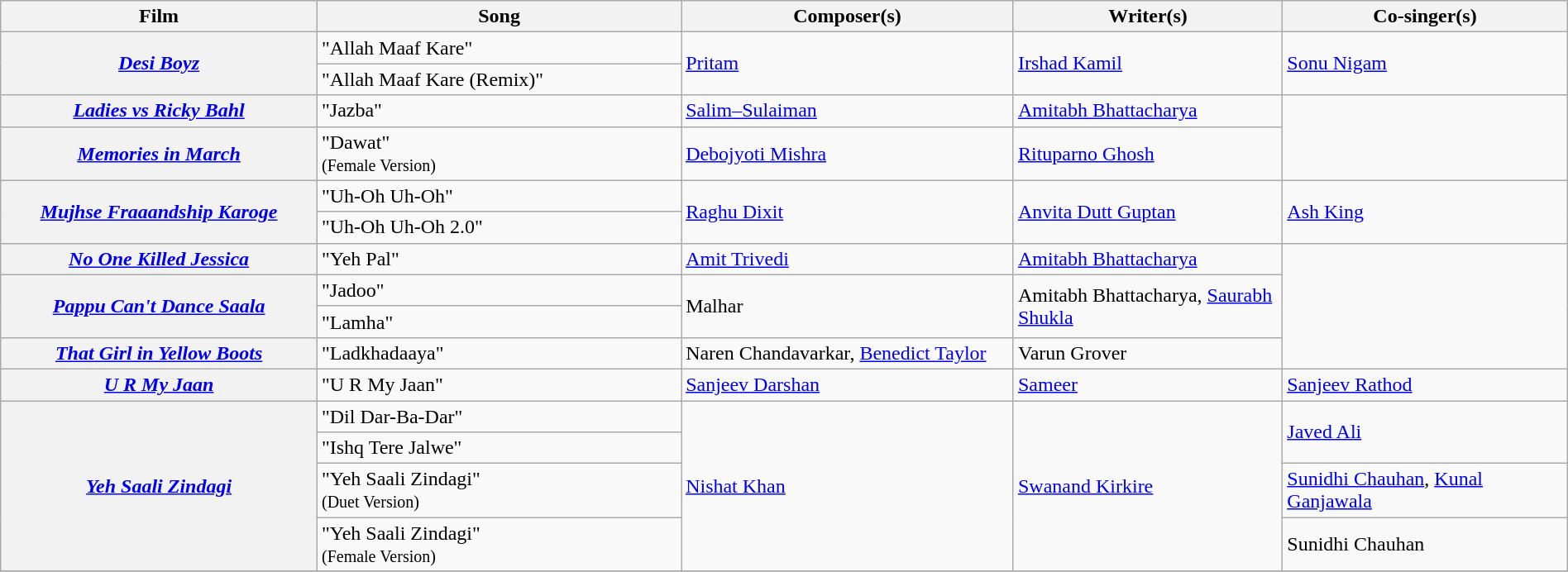<table class="wikitable plainrowheaders" width="100%" textcolor:#000;">
<tr>
<th scope="col" width=20%><strong>Film</strong></th>
<th scope="col" width=23%><strong>Song</strong></th>
<th scope="col" width=21%><strong>Composer(s)</strong></th>
<th scope="col" width=17%><strong>Writer(s)</strong></th>
<th scope="col" width=18%><strong>Co-singer(s)</strong></th>
</tr>
<tr>
<th rowspan="2"><em><a href='#'>Desi Boyz</a></em></th>
<td>"Allah Maaf Kare"</td>
<td rowspan="2"><a href='#'>Pritam</a></td>
<td rowspan="2"><a href='#'>Irshad Kamil</a></td>
<td rowspan="2"><a href='#'>Sonu Nigam</a></td>
</tr>
<tr>
<td>"Allah Maaf Kare (Remix)"</td>
</tr>
<tr>
<th><em><a href='#'>Ladies vs Ricky Bahl</a></em></th>
<td>"Jazba"</td>
<td><a href='#'>Salim–Sulaiman</a></td>
<td><a href='#'>Amitabh Bhattacharya</a></td>
<td rowspan="2"></td>
</tr>
<tr>
<th><em><a href='#'>Memories in March</a></em></th>
<td>"Dawat"<br><small>(Female Version)</small></td>
<td><a href='#'>Debojyoti Mishra</a></td>
<td><a href='#'>Rituparno Ghosh</a></td>
</tr>
<tr>
<th rowspan="2"><em><a href='#'>Mujhse Fraaandship Karoge</a></em></th>
<td>"Uh-Oh Uh-Oh"</td>
<td rowspan="2"><a href='#'>Raghu Dixit</a></td>
<td rowspan="2"><a href='#'>Anvita Dutt Guptan</a></td>
<td rowspan="2"><a href='#'>Ash King</a></td>
</tr>
<tr>
<td>"Uh-Oh Uh-Oh 2.0"</td>
</tr>
<tr>
<th><em><a href='#'>No One Killed Jessica</a></em></th>
<td>"Yeh Pal"</td>
<td><a href='#'>Amit Trivedi</a></td>
<td><a href='#'>Amitabh Bhattacharya</a></td>
<td rowspan="4"></td>
</tr>
<tr>
<th rowspan="2"><em><a href='#'>Pappu Can't Dance Saala</a></em></th>
<td>"Jadoo"</td>
<td rowspan="2">Malhar</td>
<td rowspan="2">Amitabh Bhattacharya, <a href='#'>Saurabh Shukla</a></td>
</tr>
<tr>
<td>"Lamha"</td>
</tr>
<tr>
<th><em><a href='#'>That Girl in Yellow Boots</a></em></th>
<td>"Ladkhadaaya"</td>
<td>Naren Chandavarkar, <a href='#'>Benedict Taylor</a></td>
<td>Varun Grover</td>
</tr>
<tr>
<th><em><a href='#'>U R My Jaan</a></em></th>
<td>"U R My Jaan"</td>
<td><a href='#'>Sanjeev Darshan</a></td>
<td><a href='#'>Sameer</a></td>
<td><a href='#'>Sanjeev Rathod</a></td>
</tr>
<tr>
<th rowspan="4"><em><a href='#'>Yeh Saali Zindagi</a></em></th>
<td>"Dil Dar-Ba-Dar"</td>
<td rowspan="4"><a href='#'>Nishat Khan</a></td>
<td rowspan="4"><a href='#'>Swanand Kirkire</a></td>
<td rowspan="2"><a href='#'>Javed Ali</a></td>
</tr>
<tr>
<td>"Ishq Tere Jalwe"</td>
</tr>
<tr>
<td>"Yeh Saali Zindagi"<br><small>(Duet Version)</small></td>
<td><a href='#'>Sunidhi Chauhan</a>, <a href='#'>Kunal Ganjawala</a></td>
</tr>
<tr>
<td>"Yeh Saali Zindagi"<br><small>(Female Version)</small></td>
<td>Sunidhi Chauhan</td>
</tr>
<tr>
</tr>
</table>
